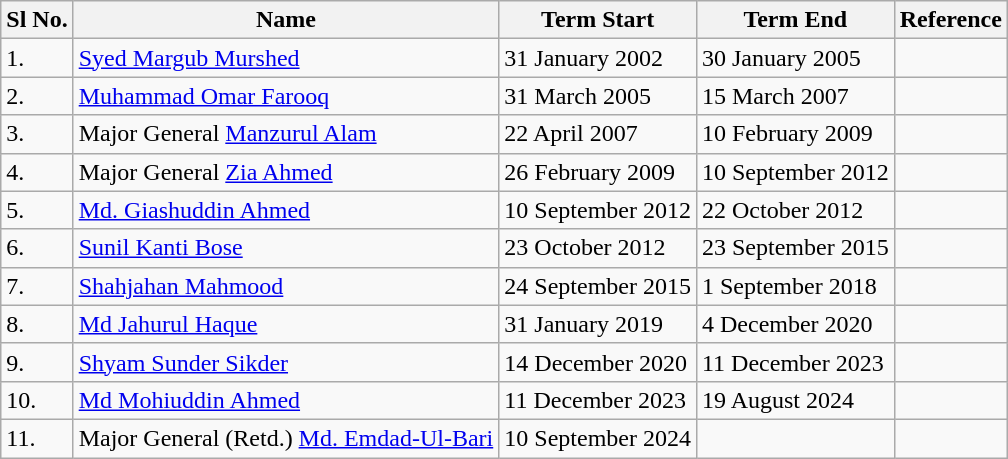<table class="wikitable">
<tr>
<th>Sl No.</th>
<th>Name</th>
<th>Term Start</th>
<th>Term End</th>
<th>Reference</th>
</tr>
<tr>
<td>1.</td>
<td><a href='#'>Syed Margub Murshed</a></td>
<td>31 January 2002</td>
<td>30 January 2005</td>
<td></td>
</tr>
<tr>
<td>2.</td>
<td><a href='#'>Muhammad Omar Farooq</a></td>
<td>31 March 2005</td>
<td>15 March 2007</td>
<td></td>
</tr>
<tr>
<td>3.</td>
<td>Major General <a href='#'>Manzurul Alam</a></td>
<td>22 April 2007</td>
<td>10 February 2009</td>
<td></td>
</tr>
<tr>
<td>4.</td>
<td>Major General <a href='#'>Zia Ahmed</a></td>
<td>26 February 2009</td>
<td>10 September 2012</td>
<td></td>
</tr>
<tr>
<td>5.</td>
<td><a href='#'>Md. Giashuddin Ahmed</a></td>
<td>10 September 2012</td>
<td>22 October 2012</td>
<td></td>
</tr>
<tr>
<td>6.</td>
<td><a href='#'>Sunil Kanti Bose</a></td>
<td>23 October 2012</td>
<td>23 September 2015</td>
<td></td>
</tr>
<tr>
<td>7.</td>
<td><a href='#'>Shahjahan Mahmood</a></td>
<td>24 September 2015</td>
<td>1 September 2018</td>
<td></td>
</tr>
<tr>
<td>8.</td>
<td><a href='#'>Md Jahurul Haque</a></td>
<td>31 January 2019</td>
<td>4 December 2020</td>
<td></td>
</tr>
<tr>
<td>9.</td>
<td><a href='#'>Shyam Sunder Sikder</a></td>
<td>14 December 2020</td>
<td>11 December 2023</td>
<td></td>
</tr>
<tr>
<td>10.</td>
<td><a href='#'>Md Mohiuddin Ahmed</a></td>
<td>11 December 2023</td>
<td>19 August 2024</td>
<td></td>
</tr>
<tr>
<td>11.</td>
<td>Major General (Retd.) <a href='#'>Md. Emdad-Ul-Bari</a></td>
<td>10 September 2024</td>
<td></td>
<td></td>
</tr>
</table>
